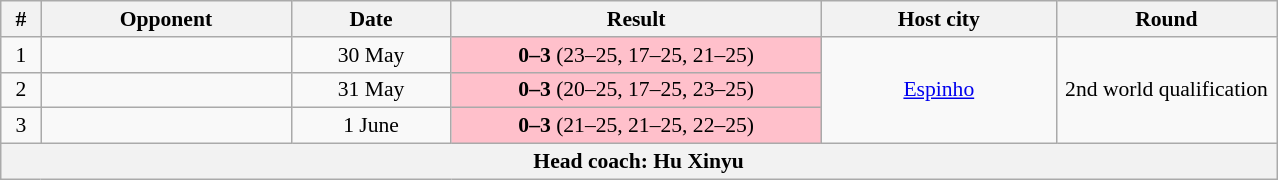<table class="wikitable" style="text-align: center;font-size:90%;">
<tr>
<th width=20>#</th>
<th width=160>Opponent</th>
<th width=100>Date</th>
<th width=240>Result</th>
<th width=150>Host city</th>
<th width=140>Round</th>
</tr>
<tr>
<td>1</td>
<td align=left></td>
<td>30 May</td>
<td bgcolor=pink><strong>0–3</strong> (23–25, 17–25, 21–25)</td>
<td rowspan=3> <a href='#'>Espinho</a></td>
<td rowspan=3>2nd world qualification</td>
</tr>
<tr>
<td>2</td>
<td align=left></td>
<td>31 May</td>
<td bgcolor=pink><strong>0–3</strong> (20–25, 17–25, 23–25)</td>
</tr>
<tr>
<td>3</td>
<td align=left></td>
<td>1 June</td>
<td bgcolor=pink><strong>0–3</strong> (21–25, 21–25, 22–25)</td>
</tr>
<tr>
<th colspan=6>Head coach:  Hu Xinyu</th>
</tr>
</table>
